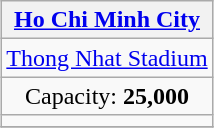<table class="wikitable" style="margin:1em auto; text-align:center;">
<tr>
<th><a href='#'>Ho Chi Minh City</a></th>
</tr>
<tr>
<td><a href='#'>Thong Nhat Stadium</a></td>
</tr>
<tr>
<td>Capacity: <strong>25,000</strong></td>
</tr>
<tr>
<td></td>
</tr>
<tr>
</tr>
</table>
